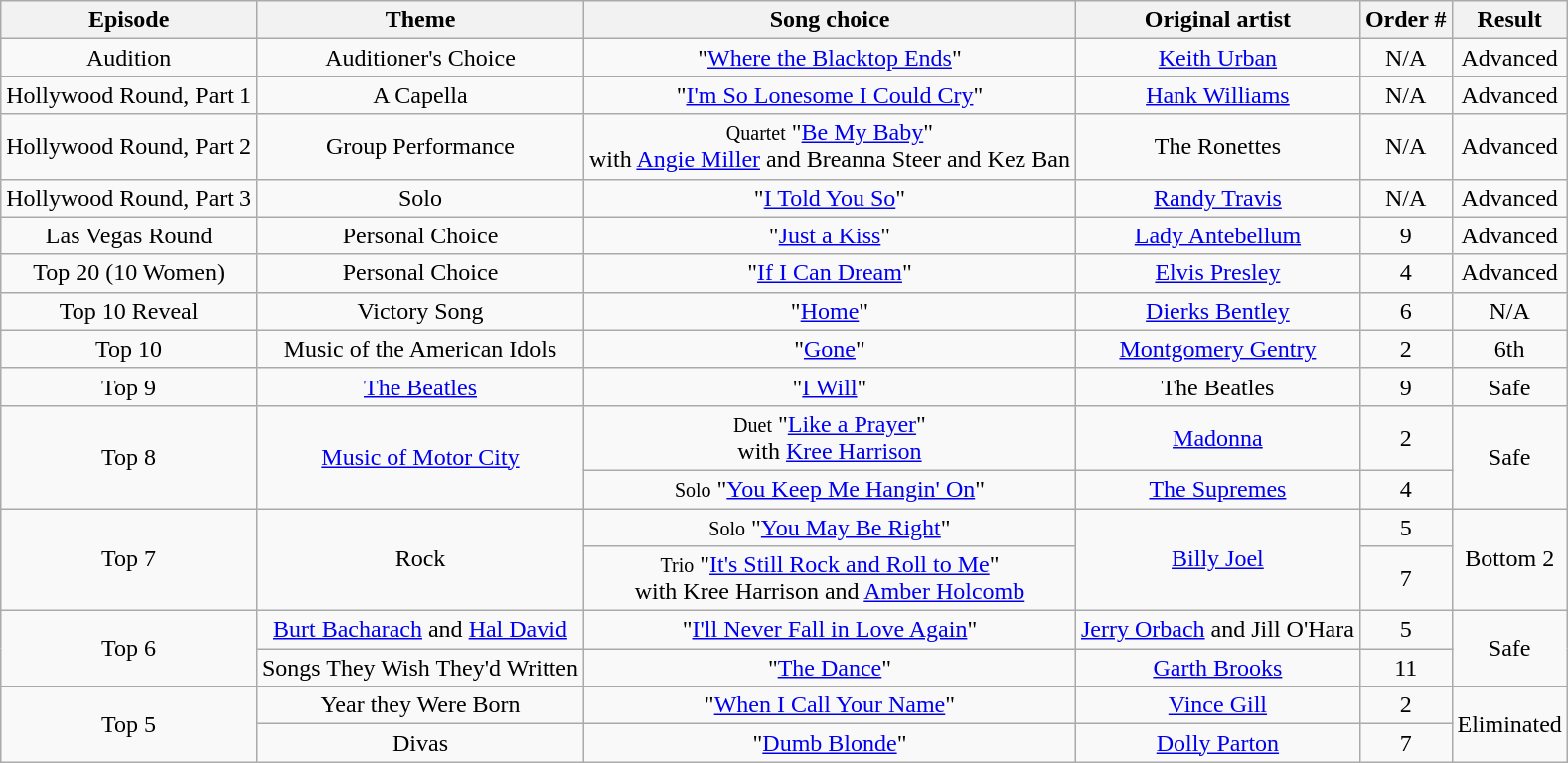<table class="wikitable" style="text-align: center;">
<tr>
<th>Episode</th>
<th>Theme</th>
<th>Song choice</th>
<th>Original artist</th>
<th>Order #</th>
<th>Result</th>
</tr>
<tr>
<td>Audition</td>
<td>Auditioner's Choice</td>
<td>"<a href='#'>Where the Blacktop Ends</a>"</td>
<td><a href='#'>Keith Urban</a></td>
<td>N/A</td>
<td>Advanced</td>
</tr>
<tr>
<td>Hollywood Round, Part 1</td>
<td>A Capella</td>
<td>"<a href='#'>I'm So Lonesome I Could Cry</a>"</td>
<td><a href='#'>Hank Williams</a></td>
<td>N/A</td>
<td>Advanced</td>
</tr>
<tr>
<td>Hollywood Round, Part 2</td>
<td>Group Performance</td>
<td><small>Quartet</small> "<a href='#'>Be My Baby</a>"<br>with <a href='#'>Angie Miller</a> and Breanna Steer and Kez Ban</td>
<td>The Ronettes</td>
<td>N/A</td>
<td>Advanced</td>
</tr>
<tr>
<td>Hollywood Round, Part 3</td>
<td>Solo</td>
<td>"<a href='#'>I Told You So</a>"</td>
<td><a href='#'>Randy Travis</a></td>
<td>N/A</td>
<td>Advanced</td>
</tr>
<tr>
<td>Las Vegas Round</td>
<td>Personal Choice</td>
<td>"<a href='#'>Just a Kiss</a>"</td>
<td><a href='#'>Lady Antebellum</a></td>
<td>9</td>
<td>Advanced</td>
</tr>
<tr>
<td>Top 20 (10 Women)</td>
<td>Personal Choice</td>
<td>"<a href='#'>If I Can Dream</a>"</td>
<td><a href='#'>Elvis Presley</a></td>
<td>4</td>
<td>Advanced</td>
</tr>
<tr>
<td>Top 10 Reveal</td>
<td>Victory Song</td>
<td>"<a href='#'>Home</a>"</td>
<td><a href='#'>Dierks Bentley</a></td>
<td>6</td>
<td>N/A</td>
</tr>
<tr>
<td>Top 10</td>
<td>Music of the American Idols</td>
<td>"<a href='#'>Gone</a>"</td>
<td><a href='#'>Montgomery Gentry</a></td>
<td>2</td>
<td>6th</td>
</tr>
<tr>
<td>Top 9</td>
<td><a href='#'>The Beatles</a></td>
<td>"<a href='#'>I Will</a>"</td>
<td>The Beatles</td>
<td>9</td>
<td>Safe</td>
</tr>
<tr>
<td rowspan=2>Top 8</td>
<td rowspan=2><a href='#'>Music of Motor City</a></td>
<td><small>Duet</small> "<a href='#'>Like a Prayer</a>"<br>with <a href='#'>Kree Harrison</a></td>
<td><a href='#'>Madonna</a></td>
<td>2</td>
<td rowspan=2>Safe</td>
</tr>
<tr>
<td><small>Solo</small> "<a href='#'>You Keep Me Hangin' On</a>"</td>
<td><a href='#'>The Supremes</a></td>
<td>4</td>
</tr>
<tr>
<td rowspan=2>Top 7</td>
<td rowspan=2>Rock</td>
<td><small>Solo</small> "<a href='#'>You May Be Right</a>"</td>
<td rowspan=2><a href='#'>Billy Joel</a></td>
<td>5</td>
<td rowspan=2>Bottom 2</td>
</tr>
<tr>
<td><small>Trio</small> "<a href='#'>It's Still Rock and Roll to Me</a>"<br>with Kree Harrison and <a href='#'>Amber Holcomb</a></td>
<td>7</td>
</tr>
<tr>
<td rowspan=2>Top 6</td>
<td><a href='#'>Burt Bacharach</a> and <a href='#'>Hal David</a></td>
<td>"<a href='#'>I'll Never Fall in Love Again</a>"</td>
<td><a href='#'>Jerry Orbach</a> and Jill O'Hara</td>
<td>5</td>
<td rowspan=2>Safe</td>
</tr>
<tr>
<td>Songs They Wish They'd Written</td>
<td>"<a href='#'>The Dance</a>"</td>
<td><a href='#'>Garth Brooks</a></td>
<td>11</td>
</tr>
<tr>
<td rowspan=2>Top 5</td>
<td>Year they Were Born</td>
<td>"<a href='#'>When I Call Your Name</a>"</td>
<td><a href='#'>Vince Gill</a></td>
<td>2</td>
<td rowspan=2>Eliminated</td>
</tr>
<tr>
<td>Divas</td>
<td>"<a href='#'>Dumb Blonde</a>"</td>
<td><a href='#'>Dolly Parton</a></td>
<td>7</td>
</tr>
</table>
